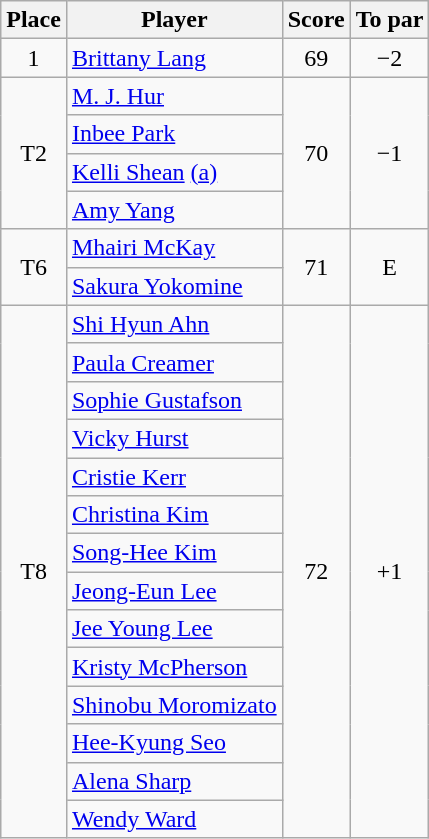<table class="wikitable">
<tr>
<th>Place</th>
<th>Player</th>
<th>Score</th>
<th>To par</th>
</tr>
<tr>
<td align=center>1</td>
<td> <a href='#'>Brittany Lang</a></td>
<td align=center>69</td>
<td align=center>−2</td>
</tr>
<tr>
<td rowspan="4" align=center>T2</td>
<td> <a href='#'>M. J. Hur</a></td>
<td rowspan="4" align="center">70</td>
<td rowspan="4" align=center>−1</td>
</tr>
<tr>
<td> <a href='#'>Inbee Park</a></td>
</tr>
<tr>
<td> <a href='#'>Kelli Shean</a> <a href='#'>(a)</a></td>
</tr>
<tr>
<td> <a href='#'>Amy Yang</a></td>
</tr>
<tr>
<td rowspan="2" align=center>T6</td>
<td> <a href='#'>Mhairi McKay</a></td>
<td rowspan="2" align="center">71</td>
<td rowspan="2" align=center>E</td>
</tr>
<tr>
<td> <a href='#'>Sakura Yokomine</a></td>
</tr>
<tr>
<td rowspan="14" align=center>T8</td>
<td> <a href='#'>Shi Hyun Ahn</a></td>
<td rowspan="14" align="center">72</td>
<td rowspan="14" align=center>+1</td>
</tr>
<tr>
<td> <a href='#'>Paula Creamer</a></td>
</tr>
<tr>
<td> <a href='#'>Sophie Gustafson</a></td>
</tr>
<tr>
<td> <a href='#'>Vicky Hurst</a></td>
</tr>
<tr>
<td> <a href='#'>Cristie Kerr</a></td>
</tr>
<tr>
<td> <a href='#'>Christina Kim</a></td>
</tr>
<tr>
<td> <a href='#'>Song-Hee Kim</a></td>
</tr>
<tr>
<td> <a href='#'>Jeong-Eun Lee</a></td>
</tr>
<tr>
<td> <a href='#'>Jee Young Lee</a></td>
</tr>
<tr>
<td> <a href='#'>Kristy McPherson</a></td>
</tr>
<tr>
<td> <a href='#'>Shinobu Moromizato</a></td>
</tr>
<tr>
<td> <a href='#'>Hee-Kyung Seo</a></td>
</tr>
<tr>
<td> <a href='#'>Alena Sharp</a></td>
</tr>
<tr>
<td> <a href='#'>Wendy Ward</a></td>
</tr>
</table>
